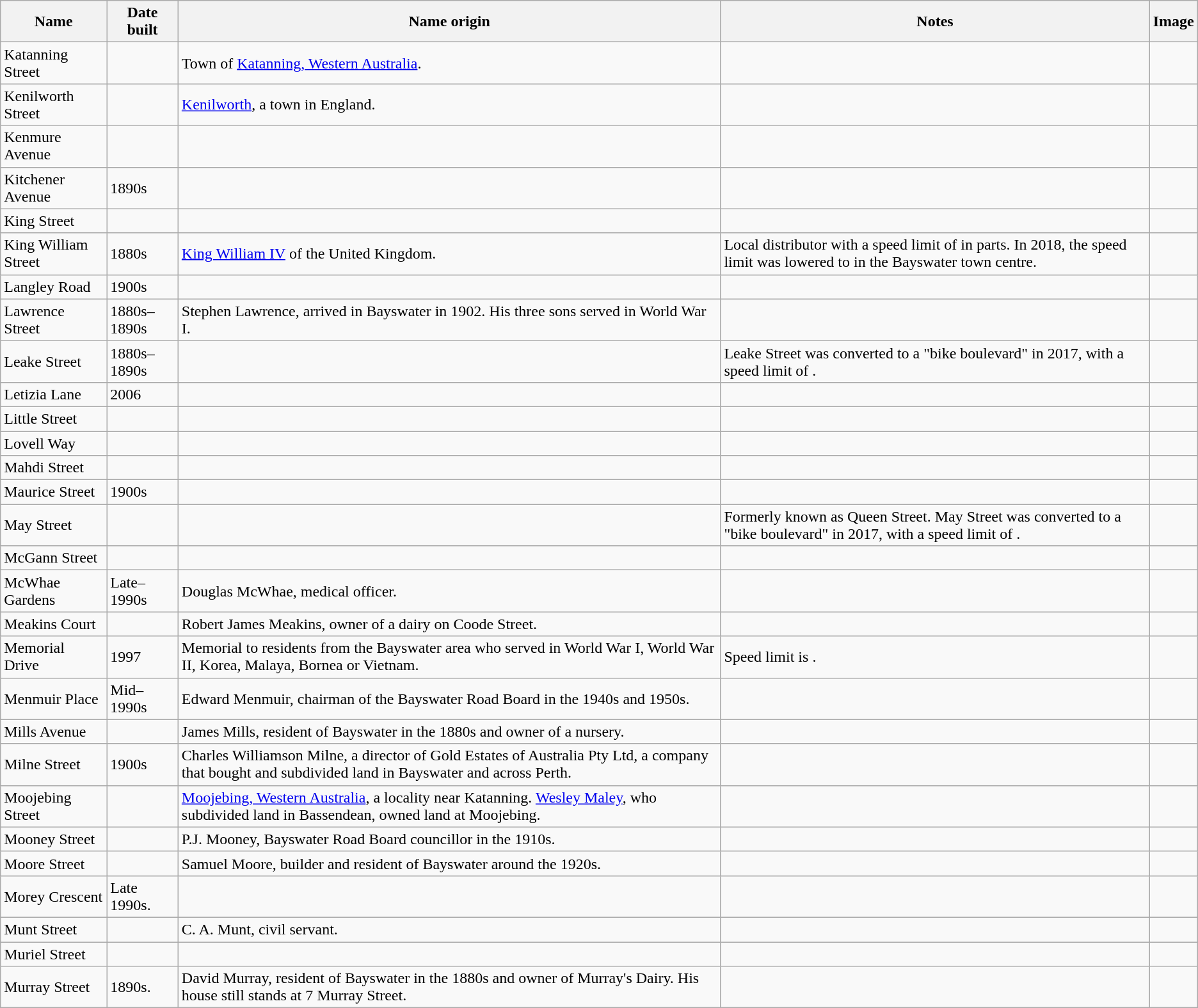<table class="wikitable">
<tr>
<th>Name</th>
<th>Date built</th>
<th>Name origin</th>
<th>Notes</th>
<th>Image</th>
</tr>
<tr>
<td>Katanning Street</td>
<td></td>
<td>Town of <a href='#'>Katanning, Western Australia</a>.</td>
<td></td>
<td></td>
</tr>
<tr>
<td>Kenilworth Street</td>
<td></td>
<td><a href='#'>Kenilworth</a>, a town in England.</td>
<td></td>
<td></td>
</tr>
<tr>
<td>Kenmure Avenue</td>
<td></td>
<td></td>
<td></td>
<td></td>
</tr>
<tr>
<td>Kitchener Avenue</td>
<td>1890s</td>
<td></td>
<td></td>
<td></td>
</tr>
<tr>
<td>King Street</td>
<td></td>
<td></td>
<td></td>
<td></td>
</tr>
<tr>
<td>King William Street</td>
<td>1880s</td>
<td><a href='#'>King William IV</a> of the United Kingdom.</td>
<td>Local distributor with a speed limit of  in parts. In 2018, the speed limit was lowered to  in the Bayswater town centre.</td>
<td></td>
</tr>
<tr>
<td>Langley Road</td>
<td>1900s</td>
<td></td>
<td></td>
<td></td>
</tr>
<tr>
<td>Lawrence Street</td>
<td>1880s–1890s</td>
<td>Stephen Lawrence, arrived in Bayswater in 1902. His three sons served in World War I.</td>
<td></td>
<td></td>
</tr>
<tr>
<td>Leake Street</td>
<td>1880s–1890s</td>
<td></td>
<td>Leake Street was converted to a "bike boulevard" in 2017, with a speed limit of .</td>
<td></td>
</tr>
<tr>
<td>Letizia Lane</td>
<td>2006</td>
<td></td>
<td></td>
<td></td>
</tr>
<tr>
<td>Little Street</td>
<td></td>
<td></td>
<td></td>
<td></td>
</tr>
<tr>
<td>Lovell Way</td>
<td></td>
<td></td>
<td></td>
<td></td>
</tr>
<tr>
<td>Mahdi Street</td>
<td></td>
<td></td>
<td></td>
<td></td>
</tr>
<tr>
<td>Maurice Street</td>
<td>1900s</td>
<td></td>
<td></td>
<td></td>
</tr>
<tr>
<td>May Street</td>
<td></td>
<td></td>
<td>Formerly known as Queen Street. May Street was converted to a "bike boulevard" in 2017, with a speed limit of .</td>
<td></td>
</tr>
<tr>
<td>McGann Street</td>
<td></td>
<td></td>
<td></td>
<td></td>
</tr>
<tr>
<td>McWhae Gardens</td>
<td>Late–1990s</td>
<td>Douglas McWhae, medical officer.</td>
<td></td>
<td></td>
</tr>
<tr>
<td>Meakins Court</td>
<td></td>
<td>Robert James Meakins, owner of a dairy on Coode Street.</td>
<td></td>
<td></td>
</tr>
<tr>
<td>Memorial Drive</td>
<td>1997</td>
<td>Memorial to residents from the Bayswater area who served in World War I, World War II, Korea, Malaya, Bornea or Vietnam.</td>
<td>Speed limit is .</td>
<td></td>
</tr>
<tr>
<td>Menmuir Place</td>
<td>Mid–1990s</td>
<td>Edward Menmuir, chairman of the Bayswater Road Board in the 1940s and 1950s.</td>
<td></td>
<td></td>
</tr>
<tr>
<td>Mills Avenue</td>
<td></td>
<td>James Mills, resident of Bayswater in the 1880s and owner of a nursery.</td>
<td></td>
<td></td>
</tr>
<tr>
<td>Milne Street</td>
<td>1900s</td>
<td>Charles Williamson Milne, a director of Gold Estates of Australia Pty Ltd, a company that bought and subdivided land in Bayswater and across Perth.</td>
<td></td>
<td></td>
</tr>
<tr>
<td>Moojebing Street</td>
<td></td>
<td><a href='#'>Moojebing, Western Australia</a>, a locality near Katanning. <a href='#'>Wesley Maley</a>, who subdivided land in Bassendean, owned land at Moojebing.</td>
<td></td>
<td></td>
</tr>
<tr>
<td>Mooney Street</td>
<td></td>
<td>P.J. Mooney, Bayswater Road Board councillor in the 1910s.</td>
<td></td>
<td></td>
</tr>
<tr>
<td>Moore Street</td>
<td></td>
<td>Samuel Moore, builder and resident of Bayswater around the 1920s.</td>
<td></td>
<td></td>
</tr>
<tr>
<td>Morey Crescent</td>
<td>Late 1990s.</td>
<td></td>
<td></td>
<td></td>
</tr>
<tr>
<td>Munt Street</td>
<td></td>
<td>C. A. Munt, civil servant.</td>
<td></td>
<td></td>
</tr>
<tr>
<td>Muriel Street</td>
<td></td>
<td></td>
<td></td>
<td></td>
</tr>
<tr>
<td>Murray Street</td>
<td>1890s.</td>
<td>David Murray, resident of Bayswater in the 1880s and owner of Murray's Dairy. His house still stands at 7 Murray Street.</td>
<td></td>
<td></td>
</tr>
</table>
